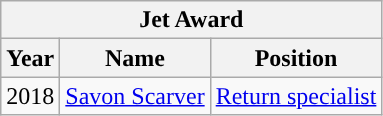<table class="wikitable">
<tr align="center">
<th colspan=5>Jet Award</th>
</tr>
<tr>
<th>Year</th>
<th>Name</th>
<th>Position</th>
</tr>
<tr align="center" bgcolor="">
<td>2018</td>
<td><a href='#'>Savon Scarver</a></td>
<td><a href='#'>Return specialist</a></td>
</tr>
</table>
